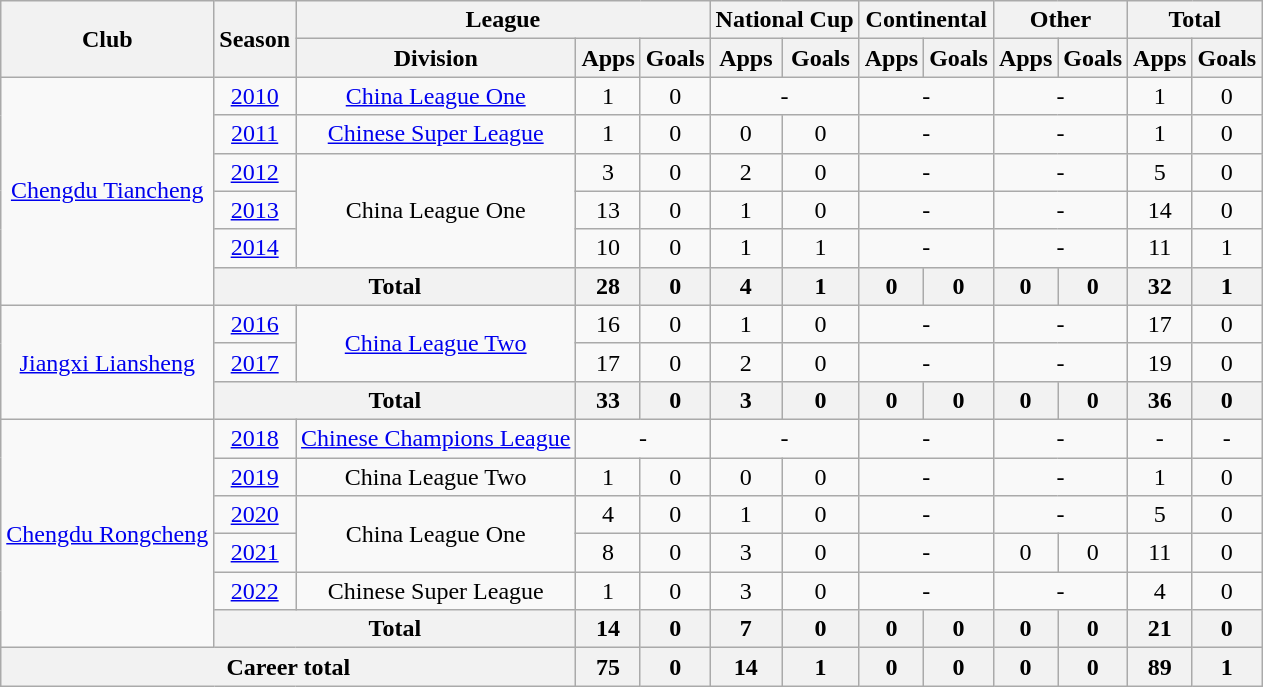<table class="wikitable" style="text-align: center">
<tr>
<th rowspan="2">Club</th>
<th rowspan="2">Season</th>
<th colspan="3">League</th>
<th colspan="2">National Cup</th>
<th colspan="2">Continental</th>
<th colspan="2">Other</th>
<th colspan="2">Total</th>
</tr>
<tr>
<th>Division</th>
<th>Apps</th>
<th>Goals</th>
<th>Apps</th>
<th>Goals</th>
<th>Apps</th>
<th>Goals</th>
<th>Apps</th>
<th>Goals</th>
<th>Apps</th>
<th>Goals</th>
</tr>
<tr>
<td rowspan=6><a href='#'>Chengdu Tiancheng</a></td>
<td><a href='#'>2010</a></td>
<td><a href='#'>China League One</a></td>
<td>1</td>
<td>0</td>
<td colspan="2">-</td>
<td colspan="2">-</td>
<td colspan="2">-</td>
<td>1</td>
<td>0</td>
</tr>
<tr>
<td><a href='#'>2011</a></td>
<td><a href='#'>Chinese Super League</a></td>
<td>1</td>
<td>0</td>
<td>0</td>
<td>0</td>
<td colspan="2">-</td>
<td colspan="2">-</td>
<td>1</td>
<td>0</td>
</tr>
<tr>
<td><a href='#'>2012</a></td>
<td rowspan=3>China League One</td>
<td>3</td>
<td>0</td>
<td>2</td>
<td>0</td>
<td colspan="2">-</td>
<td colspan="2">-</td>
<td>5</td>
<td>0</td>
</tr>
<tr>
<td><a href='#'>2013</a></td>
<td>13</td>
<td>0</td>
<td>1</td>
<td>0</td>
<td colspan="2">-</td>
<td colspan="2">-</td>
<td>14</td>
<td>0</td>
</tr>
<tr>
<td><a href='#'>2014</a></td>
<td>10</td>
<td>0</td>
<td>1</td>
<td>1</td>
<td colspan="2">-</td>
<td colspan="2">-</td>
<td>11</td>
<td>1</td>
</tr>
<tr>
<th colspan="2">Total</th>
<th>28</th>
<th>0</th>
<th>4</th>
<th>1</th>
<th>0</th>
<th>0</th>
<th>0</th>
<th>0</th>
<th>32</th>
<th>1</th>
</tr>
<tr>
<td rowspan=3><a href='#'>Jiangxi Liansheng</a></td>
<td><a href='#'>2016</a></td>
<td rowspan="2"><a href='#'>China League Two</a></td>
<td>16</td>
<td>0</td>
<td>1</td>
<td>0</td>
<td colspan="2">-</td>
<td colspan="2">-</td>
<td>17</td>
<td>0</td>
</tr>
<tr>
<td><a href='#'>2017</a></td>
<td>17</td>
<td>0</td>
<td>2</td>
<td>0</td>
<td colspan="2">-</td>
<td colspan="2">-</td>
<td>19</td>
<td>0</td>
</tr>
<tr>
<th colspan="2">Total</th>
<th>33</th>
<th>0</th>
<th>3</th>
<th>0</th>
<th>0</th>
<th>0</th>
<th>0</th>
<th>0</th>
<th>36</th>
<th>0</th>
</tr>
<tr>
<td rowspan=6><a href='#'>Chengdu Rongcheng</a></td>
<td><a href='#'>2018</a></td>
<td><a href='#'>Chinese Champions League</a></td>
<td colspan="2">-</td>
<td colspan="2">-</td>
<td colspan="2">-</td>
<td colspan="2">-</td>
<td>-</td>
<td>-</td>
</tr>
<tr>
<td><a href='#'>2019</a></td>
<td>China League Two</td>
<td>1</td>
<td>0</td>
<td>0</td>
<td>0</td>
<td colspan="2">-</td>
<td colspan="2">-</td>
<td>1</td>
<td>0</td>
</tr>
<tr>
<td><a href='#'>2020</a></td>
<td rowspan=2>China League One</td>
<td>4</td>
<td>0</td>
<td>1</td>
<td>0</td>
<td colspan="2">-</td>
<td colspan="2">-</td>
<td>5</td>
<td>0</td>
</tr>
<tr>
<td><a href='#'>2021</a></td>
<td>8</td>
<td>0</td>
<td>3</td>
<td>0</td>
<td colspan="2">-</td>
<td>0</td>
<td>0</td>
<td>11</td>
<td>0</td>
</tr>
<tr>
<td><a href='#'>2022</a></td>
<td>Chinese Super League</td>
<td>1</td>
<td>0</td>
<td>3</td>
<td>0</td>
<td colspan="2">-</td>
<td colspan="2">-</td>
<td>4</td>
<td>0</td>
</tr>
<tr>
<th colspan="2">Total</th>
<th>14</th>
<th>0</th>
<th>7</th>
<th>0</th>
<th>0</th>
<th>0</th>
<th>0</th>
<th>0</th>
<th>21</th>
<th>0</th>
</tr>
<tr>
<th colspan=3>Career total</th>
<th>75</th>
<th>0</th>
<th>14</th>
<th>1</th>
<th>0</th>
<th>0</th>
<th>0</th>
<th>0</th>
<th>89</th>
<th>1</th>
</tr>
</table>
